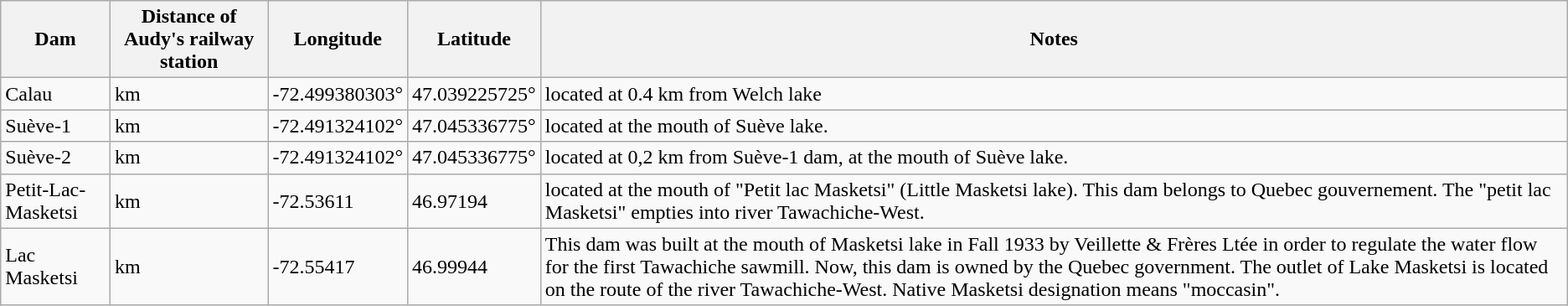<table class="wikitable" border="1">
<tr>
<th>Dam</th>
<th>Distance of Audy's railway station</th>
<th>Longitude</th>
<th>Latitude</th>
<th>Notes</th>
</tr>
<tr>
<td>Calau</td>
<td> km</td>
<td>-72.499380303°</td>
<td>47.039225725°</td>
<td>located at 0.4 km from Welch lake</td>
</tr>
<tr>
<td>Suève-1</td>
<td> km</td>
<td>-72.491324102°</td>
<td>47.045336775°</td>
<td>located at the mouth of Suève lake.</td>
</tr>
<tr>
<td>Suève-2</td>
<td> km</td>
<td>-72.491324102°</td>
<td>47.045336775°</td>
<td>located at 0,2 km from Suève-1 dam, at the mouth of Suève lake.</td>
</tr>
<tr>
<td>Petit-Lac-Masketsi</td>
<td> km</td>
<td>-72.53611</td>
<td>46.97194</td>
<td>located at the mouth of "Petit lac Masketsi" (Little Masketsi lake). This dam belongs to Quebec gouvernement. The "petit lac Masketsi" empties into river Tawachiche-West.</td>
</tr>
<tr>
<td>Lac Masketsi</td>
<td> km</td>
<td>-72.55417</td>
<td>46.99944</td>
<td>This dam was built at the mouth of Masketsi lake in Fall 1933 by Veillette & Frères Ltée in order to regulate the water flow for the first Tawachiche sawmill. Now, this dam is owned by the Quebec government. The outlet of Lake Masketsi is located on the route of the river Tawachiche-West. Native Masketsi designation means "moccasin".</td>
</tr>
</table>
